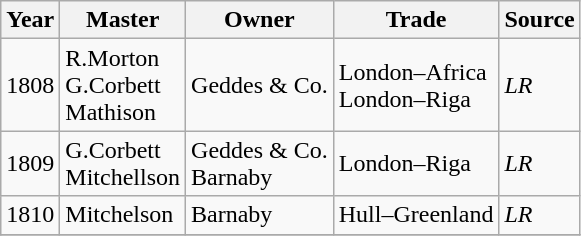<table class=" wikitable">
<tr>
<th>Year</th>
<th>Master</th>
<th>Owner</th>
<th>Trade</th>
<th>Source</th>
</tr>
<tr>
<td>1808</td>
<td>R.Morton<br>G.Corbett<br>Mathison</td>
<td>Geddes & Co.</td>
<td>London–Africa<br>London–Riga</td>
<td><em>LR</em></td>
</tr>
<tr>
<td>1809</td>
<td>G.Corbett<br>Mitchellson</td>
<td>Geddes & Co.<br>Barnaby</td>
<td>London–Riga</td>
<td><em>LR</em></td>
</tr>
<tr>
<td>1810</td>
<td>Mitchelson</td>
<td>Barnaby</td>
<td>Hull–Greenland</td>
<td><em>LR</em></td>
</tr>
<tr>
</tr>
</table>
